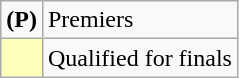<table class=wikitable>
<tr>
<td><strong>(P)</strong></td>
<td>Premiers</td>
</tr>
<tr>
<td bgcolor=FFFFBB></td>
<td>Qualified for finals</td>
</tr>
</table>
